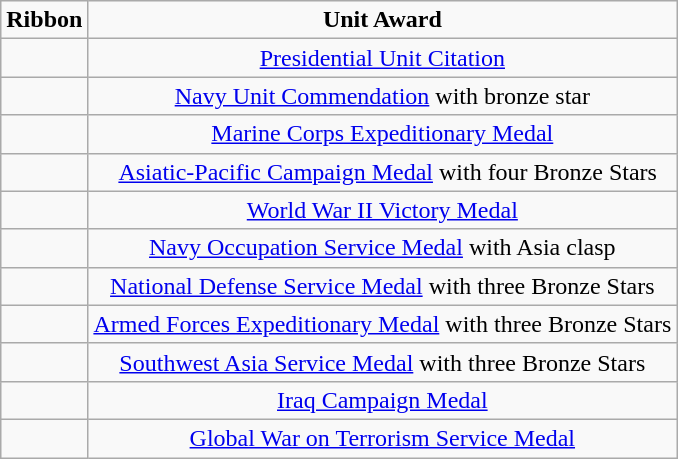<table class="wikitable" style="text-align:center; clear: center">
<tr>
<td><strong>Ribbon</strong></td>
<td><strong>Unit Award </strong></td>
</tr>
<tr>
<td></td>
<td><a href='#'>Presidential Unit Citation</a></td>
</tr>
<tr>
<td></td>
<td><a href='#'>Navy Unit Commendation</a> with bronze star</td>
</tr>
<tr>
<td></td>
<td><a href='#'>Marine Corps Expeditionary Medal</a></td>
</tr>
<tr>
<td></td>
<td>  <a href='#'>Asiatic-Pacific Campaign Medal</a> with four Bronze Stars</td>
</tr>
<tr>
<td></td>
<td><a href='#'>World War II Victory Medal</a></td>
</tr>
<tr>
<td></td>
<td><a href='#'>Navy Occupation Service Medal</a> with Asia clasp</td>
</tr>
<tr>
<td></td>
<td><a href='#'>National Defense Service Medal</a> with three Bronze Stars</td>
</tr>
<tr>
<td></td>
<td><a href='#'>Armed Forces Expeditionary Medal</a> with three Bronze Stars</td>
</tr>
<tr>
<td></td>
<td><a href='#'>Southwest Asia Service Medal</a> with three Bronze Stars</td>
</tr>
<tr>
<td></td>
<td><a href='#'>Iraq Campaign Medal</a></td>
</tr>
<tr>
<td></td>
<td><a href='#'>Global War on Terrorism Service Medal</a></td>
</tr>
</table>
